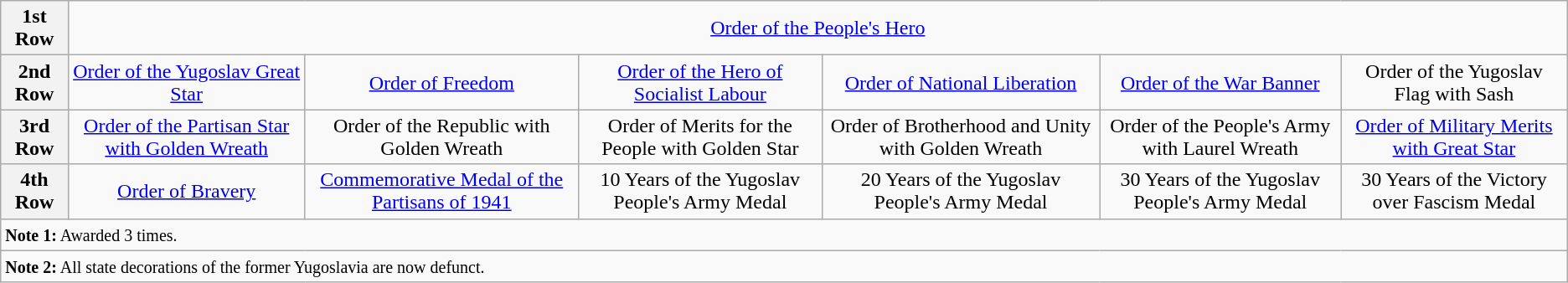<table class="wikitable" style="text-align: center;">
<tr>
<th>1st Row</th>
<td colspan="6"><a href='#'>Order of the People's Hero</a> </td>
</tr>
<tr>
<th>2nd Row</th>
<td><a href='#'>Order of the Yugoslav Great Star</a></td>
<td><a href='#'>Order of Freedom</a></td>
<td><a href='#'>Order of the Hero of Socialist Labour</a></td>
<td><a href='#'>Order of National Liberation</a></td>
<td><a href='#'>Order of the War Banner</a></td>
<td>Order of the Yugoslav Flag with Sash</td>
</tr>
<tr>
<th>3rd Row</th>
<td><a href='#'>Order of the Partisan Star with Golden Wreath</a></td>
<td>Order of the Republic with Golden Wreath</td>
<td>Order of Merits for the People with Golden Star</td>
<td>Order of Brotherhood and Unity with Golden Wreath</td>
<td>Order of the People's Army with Laurel Wreath</td>
<td><a href='#'>Order of Military Merits with Great Star</a></td>
</tr>
<tr>
<th>4th Row</th>
<td><a href='#'>Order of Bravery</a></td>
<td><a href='#'>Commemorative Medal of the Partisans of 1941</a></td>
<td>10 Years of the Yugoslav People's Army Medal</td>
<td>20 Years of the Yugoslav People's Army Medal</td>
<td>30 Years of the Yugoslav People's Army Medal</td>
<td>30 Years of the Victory over Fascism Medal</td>
</tr>
<tr>
<td style="text-align:left;" colspan="7"><small><strong>Note 1:</strong>  Awarded 3 times.</small></td>
</tr>
<tr>
<td style="text-align:left;" colspan="7"><small><strong>Note 2:</strong>  All state decorations of the former Yugoslavia are now defunct.</small></td>
</tr>
</table>
